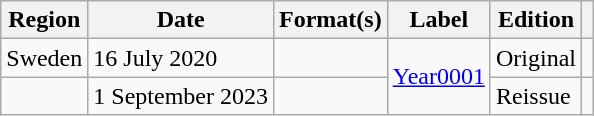<table class="wikitable plainrowheaders">
<tr>
<th scope="col">Region</th>
<th scope="col">Date</th>
<th scope="col">Format(s)</th>
<th scope="col">Label</th>
<th scope="col">Edition</th>
<th scope="col"></th>
</tr>
<tr>
<td>Sweden</td>
<td>16 July 2020</td>
<td></td>
<td rowspan="2"><a href='#'>Year0001</a></td>
<td>Original</td>
<td align="center"></td>
</tr>
<tr>
<td></td>
<td>1 September 2023</td>
<td></td>
<td rowspan="1">Reissue</td>
<td align="center"></td>
</tr>
</table>
